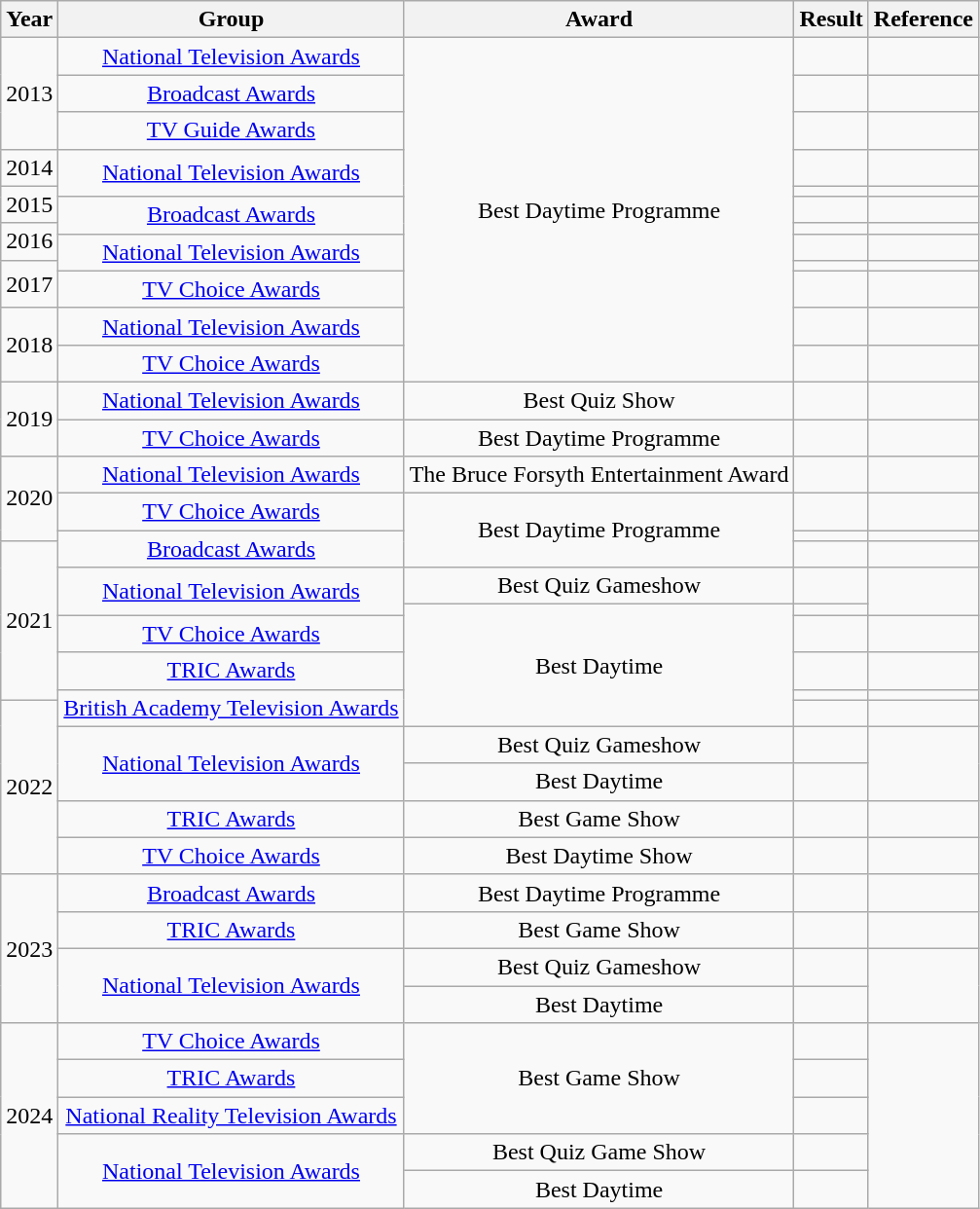<table class="wikitable sortable sticky-header" style="text-align:center;">
<tr>
<th>Year</th>
<th>Group</th>
<th>Award</th>
<th>Result</th>
<th>Reference</th>
</tr>
<tr>
<td rowspan="3">2013</td>
<td><a href='#'>National Television Awards</a></td>
<td rowspan="12">Best Daytime Programme</td>
<td></td>
<td></td>
</tr>
<tr>
<td><a href='#'>Broadcast Awards</a></td>
<td></td>
<td></td>
</tr>
<tr>
<td><a href='#'>TV Guide Awards</a></td>
<td></td>
<td></td>
</tr>
<tr>
<td>2014</td>
<td rowspan="2"><a href='#'>National Television Awards</a></td>
<td></td>
<td></td>
</tr>
<tr>
<td rowspan="2">2015</td>
<td></td>
<td></td>
</tr>
<tr>
<td rowspan="2"><a href='#'>Broadcast Awards</a></td>
<td></td>
<td></td>
</tr>
<tr>
<td rowspan="2">2016</td>
<td></td>
<td></td>
</tr>
<tr>
<td rowspan="2"><a href='#'>National Television Awards</a></td>
<td></td>
<td></td>
</tr>
<tr>
<td rowspan="2">2017</td>
<td></td>
<td></td>
</tr>
<tr>
<td><a href='#'>TV Choice Awards</a></td>
<td></td>
<td></td>
</tr>
<tr>
<td rowspan="2">2018</td>
<td><a href='#'>National Television Awards</a></td>
<td></td>
<td></td>
</tr>
<tr>
<td><a href='#'>TV Choice Awards</a></td>
<td></td>
<td></td>
</tr>
<tr>
<td rowspan="2">2019</td>
<td><a href='#'>National Television Awards</a></td>
<td>Best Quiz Show</td>
<td></td>
<td></td>
</tr>
<tr>
<td><a href='#'>TV Choice Awards</a></td>
<td>Best Daytime Programme</td>
<td></td>
<td></td>
</tr>
<tr>
<td rowspan="3">2020</td>
<td><a href='#'>National Television Awards</a></td>
<td>The Bruce Forsyth Entertainment Award</td>
<td></td>
<td></td>
</tr>
<tr>
<td><a href='#'>TV Choice Awards</a></td>
<td rowspan="3">Best Daytime Programme</td>
<td></td>
<td></td>
</tr>
<tr>
<td rowspan="2"><a href='#'>Broadcast Awards</a></td>
<td></td>
<td></td>
</tr>
<tr>
<td rowspan="6">2021</td>
<td></td>
<td></td>
</tr>
<tr>
<td rowspan="2"><a href='#'>National Television Awards</a></td>
<td>Best Quiz Gameshow</td>
<td></td>
<td rowspan="2"></td>
</tr>
<tr>
<td Rowspan="5">Best Daytime</td>
<td></td>
</tr>
<tr>
<td><a href='#'>TV Choice Awards</a></td>
<td></td>
<td></td>
</tr>
<tr>
<td><a href='#'>TRIC Awards</a></td>
<td></td>
<td></td>
</tr>
<tr>
<td Rowspan="2"><a href='#'>British Academy Television Awards</a></td>
<td></td>
<td></td>
</tr>
<tr>
<td rowspan="5">2022</td>
<td></td>
<td></td>
</tr>
<tr>
<td rowspan="2"><a href='#'>National Television Awards</a></td>
<td>Best Quiz Gameshow</td>
<td></td>
<td rowspan="2"></td>
</tr>
<tr>
<td>Best Daytime</td>
<td></td>
</tr>
<tr>
<td><a href='#'>TRIC Awards</a></td>
<td>Best Game Show</td>
<td></td>
<td></td>
</tr>
<tr>
<td><a href='#'>TV Choice Awards</a></td>
<td>Best Daytime Show</td>
<td></td>
<td></td>
</tr>
<tr>
<td rowspan="4">2023</td>
<td><a href='#'>Broadcast Awards</a></td>
<td>Best Daytime Programme</td>
<td></td>
<td></td>
</tr>
<tr>
<td><a href='#'>TRIC Awards</a></td>
<td>Best Game Show</td>
<td></td>
<td></td>
</tr>
<tr>
<td rowspan="2"><a href='#'>National Television Awards</a></td>
<td>Best Quiz Gameshow</td>
<td></td>
<td rowspan="2"></td>
</tr>
<tr>
<td>Best Daytime</td>
<td></td>
</tr>
<tr>
<td rowspan="5">2024</td>
<td><a href='#'>TV Choice Awards</a></td>
<td rowspan="3">Best Game Show</td>
<td></td>
</tr>
<tr>
<td><a href='#'>TRIC Awards</a></td>
<td></td>
</tr>
<tr>
<td><a href='#'>National Reality Television Awards</a></td>
<td></td>
</tr>
<tr>
<td rowspan="2"><a href='#'>National Television Awards</a></td>
<td>Best Quiz Game Show</td>
<td></td>
</tr>
<tr>
<td>Best Daytime</td>
<td></td>
</tr>
</table>
